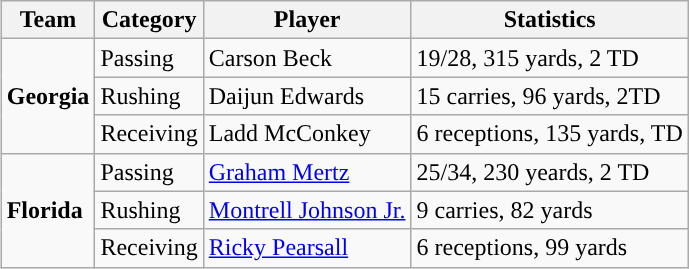<table class="wikitable" style="float: right;">
<tr>
<th>Team</th>
<th>Category</th>
<th>Player</th>
<th>Statistics</th>
</tr>
<tr>
<td rowspan=3><strong>Georgia</strong></td>
<td>Passing</td>
<td>Carson Beck</td>
<td>19/28, 315 yards, 2 TD</td>
</tr>
<tr>
<td>Rushing</td>
<td>Daijun Edwards</td>
<td>15 carries, 96 yards, 2TD</td>
</tr>
<tr>
<td>Receiving</td>
<td>Ladd McConkey</td>
<td>6 receptions, 135 yards, TD</td>
</tr>
<tr>
<td rowspan=3><strong>Florida</strong></td>
<td>Passing</td>
<td><a href='#'>Graham Mertz</a></td>
<td>25/34, 230 yeards, 2 TD</td>
</tr>
<tr>
<td>Rushing</td>
<td><a href='#'>Montrell Johnson Jr.</a></td>
<td>9 carries, 82 yards</td>
</tr>
<tr>
<td>Receiving</td>
<td><a href='#'>Ricky Pearsall</a></td>
<td>6 receptions, 99 yards</td>
</tr>
</table>
